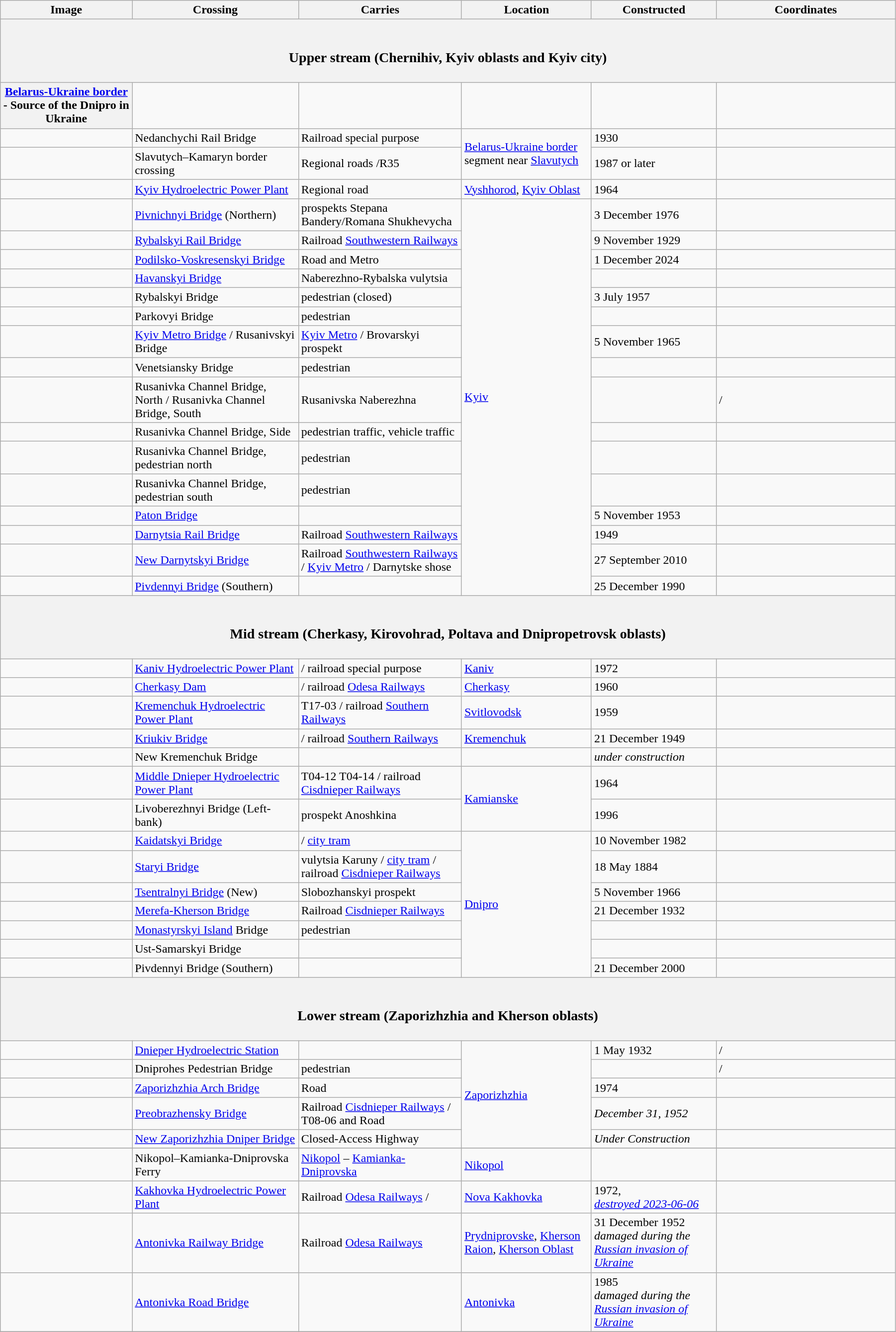<table class="wikitable" width="95%">
<tr>
<th>Image</th>
<th>Crossing</th>
<th>Carries</th>
<th>Location</th>
<th>Constructed</th>
<th width="20%">Coordinates</th>
</tr>
<tr>
<th colspan="6"><br><h3>Upper stream (Chernihiv, Kyiv oblasts and Kyiv city)</h3></th>
</tr>
<tr>
<th><a href='#'>Belarus-Ukraine border</a> - Source of the Dnipro in Ukraine</th>
<td></td>
<td></td>
<td></td>
<td></td>
<td></td>
</tr>
<tr>
<td></td>
<td>Nedanchychi Rail Bridge</td>
<td>Railroad special purpose</td>
<td rowspan=2><a href='#'>Belarus-Ukraine border</a> segment near <a href='#'>Slavutych</a></td>
<td>1930</td>
<td></td>
</tr>
<tr>
<td></td>
<td>Slavutych–Kamaryn border crossing</td>
<td>Regional roads /R35</td>
<td>1987 or later</td>
<td></td>
</tr>
<tr>
<td></td>
<td><a href='#'>Kyiv Hydroelectric Power Plant</a></td>
<td>Regional road </td>
<td><a href='#'>Vyshhorod</a>, <a href='#'>Kyiv Oblast</a></td>
<td>1964</td>
<td></td>
</tr>
<tr>
<td></td>
<td><a href='#'>Pivnichnyi Bridge</a> (Northern)</td>
<td>prospekts Stepana Bandery/Romana Shukhevycha</td>
<td rowspan=16><a href='#'>Kyiv</a></td>
<td>3 December 1976</td>
<td></td>
</tr>
<tr>
<td></td>
<td><a href='#'>Rybalskyi Rail Bridge</a></td>
<td>Railroad <a href='#'>Southwestern Railways</a></td>
<td>9 November 1929</td>
<td></td>
</tr>
<tr>
<td></td>
<td><a href='#'>Podilsko-Voskresenskyi Bridge</a></td>
<td>Road and Metro</td>
<td>1 December 2024</td>
<td></td>
</tr>
<tr>
<td></td>
<td><a href='#'>Havanskyi Bridge</a></td>
<td>Naberezhno-Rybalska vulytsia</td>
<td></td>
<td></td>
</tr>
<tr>
<td></td>
<td>Rybalskyi Bridge</td>
<td>pedestrian (closed)</td>
<td>3 July 1957</td>
<td></td>
</tr>
<tr>
<td></td>
<td>Parkovyi Bridge</td>
<td>pedestrian</td>
<td></td>
<td></td>
</tr>
<tr>
<td></td>
<td><a href='#'>Kyiv Metro Bridge</a> / Rusanivskyi Bridge</td>
<td><a href='#'>Kyiv Metro</a> / Brovarskyi prospekt</td>
<td>5 November 1965</td>
<td></td>
</tr>
<tr>
<td></td>
<td>Venetsiansky Bridge</td>
<td>pedestrian</td>
<td></td>
<td></td>
</tr>
<tr>
<td></td>
<td>Rusanivka Channel Bridge, North / Rusanivka Channel Bridge, South</td>
<td>Rusanivska Naberezhna</td>
<td></td>
<td> / </td>
</tr>
<tr>
<td></td>
<td>Rusanivka Channel Bridge, Side</td>
<td>pedestrian traffic, vehicle traffic</td>
<td></td>
<td></td>
</tr>
<tr>
<td></td>
<td>Rusanivka Channel Bridge, pedestrian north</td>
<td>pedestrian</td>
<td></td>
<td></td>
</tr>
<tr>
<td></td>
<td>Rusanivka Channel Bridge, pedestrian south</td>
<td>pedestrian</td>
<td></td>
<td></td>
</tr>
<tr>
<td></td>
<td><a href='#'>Paton Bridge</a></td>
<td></td>
<td>5 November 1953</td>
<td></td>
</tr>
<tr>
<td></td>
<td><a href='#'>Darnytsia Rail Bridge</a></td>
<td>Railroad <a href='#'>Southwestern Railways</a></td>
<td>1949</td>
<td></td>
</tr>
<tr>
<td></td>
<td><a href='#'>New Darnytskyi Bridge</a></td>
<td>Railroad <a href='#'>Southwestern Railways</a> / <a href='#'>Kyiv Metro</a> / Darnytske shose</td>
<td>27 September 2010</td>
<td></td>
</tr>
<tr>
<td></td>
<td><a href='#'>Pivdennyi Bridge</a> (Southern)</td>
<td></td>
<td>25 December 1990</td>
<td></td>
</tr>
<tr>
<th colspan="6"><br><h3>Mid stream (Cherkasy, Kirovohrad, Poltava and Dnipropetrovsk oblasts)</h3></th>
</tr>
<tr>
<td></td>
<td><a href='#'>Kaniv Hydroelectric Power Plant</a></td>
<td>/ railroad special purpose</td>
<td><a href='#'>Kaniv</a></td>
<td>1972</td>
<td></td>
</tr>
<tr>
<td></td>
<td><a href='#'>Cherkasy Dam</a></td>
<td> / railroad <a href='#'>Odesa Railways</a></td>
<td><a href='#'>Cherkasy</a></td>
<td>1960</td>
<td></td>
</tr>
<tr>
<td></td>
<td><a href='#'>Kremenchuk Hydroelectric Power Plant</a></td>
<td>T17-03 / railroad <a href='#'>Southern Railways</a></td>
<td><a href='#'>Svitlovodsk</a></td>
<td>1959</td>
<td></td>
</tr>
<tr>
<td></td>
<td><a href='#'>Kriukiv Bridge</a></td>
<td>  / railroad <a href='#'>Southern Railways</a></td>
<td><a href='#'>Kremenchuk</a></td>
<td>21 December 1949</td>
<td></td>
</tr>
<tr>
<td></td>
<td>New Kremenchuk Bridge</td>
<td></td>
<td></td>
<td><em>under construction</em></td>
<td></td>
</tr>
<tr>
<td></td>
<td><a href='#'>Middle Dnieper Hydroelectric Power Plant</a></td>
<td>T04-12 T04-14 / railroad <a href='#'>Cisdnieper Railways</a></td>
<td rowspan="2"><a href='#'>Kamianske</a></td>
<td>1964</td>
<td></td>
</tr>
<tr>
<td></td>
<td>Livoberezhnyi Bridge (Left-bank)</td>
<td>prospekt Anoshkina</td>
<td>1996</td>
<td></td>
</tr>
<tr>
<td></td>
<td><a href='#'>Kaidatskyi Bridge</a></td>
<td>  / <a href='#'>city tram</a></td>
<td rowspan="7"><a href='#'>Dnipro</a></td>
<td>10 November 1982</td>
<td></td>
</tr>
<tr>
<td></td>
<td><a href='#'>Staryi Bridge</a></td>
<td>vulytsia Karuny / <a href='#'>city tram</a> / railroad <a href='#'>Cisdnieper Railways</a></td>
<td>18 May 1884</td>
<td></td>
</tr>
<tr>
<td></td>
<td><a href='#'>Tsentralnyi Bridge</a> (New)</td>
<td>Slobozhanskyi prospekt</td>
<td>5 November 1966</td>
<td></td>
</tr>
<tr>
<td></td>
<td><a href='#'>Merefa-Kherson Bridge</a></td>
<td>Railroad <a href='#'>Cisdnieper Railways</a></td>
<td>21 December 1932</td>
<td></td>
</tr>
<tr>
<td></td>
<td><a href='#'>Monastyrskyi Island</a> Bridge</td>
<td>pedestrian</td>
<td></td>
<td></td>
</tr>
<tr>
<td></td>
<td>Ust-Samarskyi Bridge</td>
<td></td>
<td></td>
<td></td>
</tr>
<tr>
<td></td>
<td>Pivdennyi Bridge (Southern)</td>
<td></td>
<td>21 December 2000</td>
<td></td>
</tr>
<tr>
<th colspan="6"><br><h3>Lower stream (Zaporizhzhia and Kherson oblasts)</h3></th>
</tr>
<tr>
<td></td>
<td><a href='#'>Dnieper Hydroelectric Station</a></td>
<td></td>
<td rowspan="5"><a href='#'>Zaporizhzhia</a></td>
<td>1 May 1932</td>
<td> / </td>
</tr>
<tr>
<td></td>
<td>Dniprohes Pedestrian Bridge</td>
<td>pedestrian</td>
<td></td>
<td> / </td>
</tr>
<tr>
<td></td>
<td><a href='#'>Zaporizhzhia Arch Bridge</a></td>
<td>Road</td>
<td>1974</td>
<td></td>
</tr>
<tr>
<td rowspan="1"></td>
<td><a href='#'>Preobrazhensky Bridge</a></td>
<td>Railroad <a href='#'>Cisdnieper Railways</a> / T08-06 and Road</td>
<td rowspan="1"><em>December 31, 1952</em></td>
<td></td>
</tr>
<tr>
<td rowspan="1"></td>
<td><a href='#'>New Zaporizhzhia Dniper Bridge</a></td>
<td>Closed-Access Highway</td>
<td rowspan="1"><em>Under Construction</em></td>
<td></td>
</tr>
<tr>
</tr>
<tr>
<td></td>
<td>Nikopol–Kamianka-Dniprovska Ferry</td>
<td><a href='#'>Nikopol</a> – <a href='#'>Kamianka-Dniprovska</a></td>
<td rowspan="1"><a href='#'>Nikopol</a></td>
<td></td>
<td></td>
</tr>
<tr>
<td></td>
<td><a href='#'>Kakhovka Hydroelectric Power Plant</a></td>
<td>Railroad <a href='#'>Odesa Railways</a> / </td>
<td><a href='#'>Nova Kakhovka</a></td>
<td>1972, <br><em><a href='#'>destroyed 2023-06-06</a></em></td>
<td></td>
</tr>
<tr>
<td></td>
<td><a href='#'>Antonivka Railway Bridge</a></td>
<td>Railroad <a href='#'>Odesa Railways</a></td>
<td><a href='#'>Prydniprovske</a>, <a href='#'>Kherson Raion</a>, <a href='#'>Kherson Oblast</a></td>
<td>31 December 1952 <br> <em>damaged during the <a href='#'>Russian invasion of Ukraine</a></em></td>
<td></td>
</tr>
<tr>
<td></td>
<td><a href='#'>Antonivka Road Bridge</a></td>
<td>   </td>
<td><a href='#'>Antonivka</a></td>
<td>1985 <br> <em>damaged during the <a href='#'>Russian invasion of Ukraine</a></em></td>
<td></td>
</tr>
<tr>
</tr>
</table>
